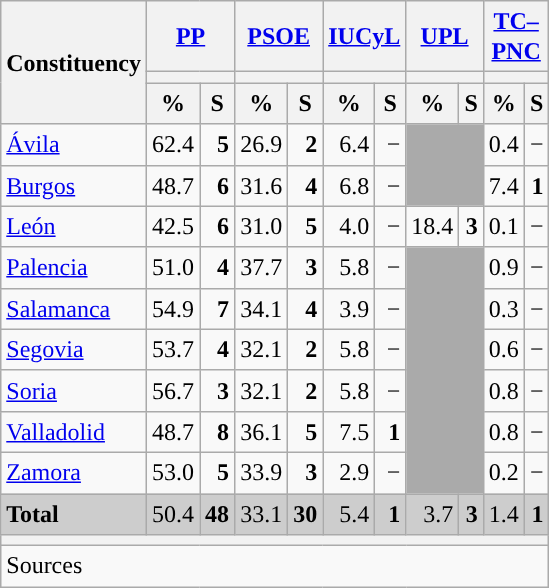<table class="wikitable sortable" style="text-align:right; line-height:20px;">
<tr>
<th rowspan="3">Constituency</th>
<th colspan="2" width="30px" class="unsortable"><a href='#'>PP</a></th>
<th colspan="2" width="30px" class="unsortable"><a href='#'>PSOE</a></th>
<th colspan="2" width="30px" class="unsortable"><a href='#'>IUCyL</a></th>
<th colspan="2" width="30px" class="unsortable"><a href='#'>UPL</a></th>
<th colspan="2" width="30px" class="unsortable"><a href='#'>TC–PNC</a></th>
</tr>
<tr>
<th colspan="2" style="background:"></th>
<th colspan="2" style="background:"></th>
<th colspan="2" style="background:"></th>
<th colspan="2" style="background:"></th>
<th colspan="2" style="background:"></th>
</tr>
<tr>
<th data-sort-type="number">%</th>
<th data-sort-type="number">S</th>
<th data-sort-type="number">%</th>
<th data-sort-type="number">S</th>
<th data-sort-type="number">%</th>
<th data-sort-type="number">S</th>
<th data-sort-type="number">%</th>
<th data-sort-type="number">S</th>
<th data-sort-type="number">%</th>
<th data-sort-type="number">S</th>
</tr>
<tr>
<td align="left"><a href='#'>Ávila</a></td>
<td style="background:">62.4</td>
<td><strong>5</strong></td>
<td>26.9</td>
<td><strong>2</strong></td>
<td>6.4</td>
<td>−</td>
<td colspan="2" rowspan="2" bgcolor="#AAAAAA"></td>
<td>0.4</td>
<td>−</td>
</tr>
<tr>
<td align="left"><a href='#'>Burgos</a></td>
<td style="background:">48.7</td>
<td><strong>6</strong></td>
<td>31.6</td>
<td><strong>4</strong></td>
<td>6.8</td>
<td>−</td>
<td>7.4</td>
<td><strong>1</strong></td>
</tr>
<tr>
<td align="left"><a href='#'>León</a></td>
<td style="background:">42.5</td>
<td><strong>6</strong></td>
<td>31.0</td>
<td><strong>5</strong></td>
<td>4.0</td>
<td>−</td>
<td>18.4</td>
<td><strong>3</strong></td>
<td>0.1</td>
<td>−</td>
</tr>
<tr>
<td align="left"><a href='#'>Palencia</a></td>
<td style="background:">51.0</td>
<td><strong>4</strong></td>
<td>37.7</td>
<td><strong>3</strong></td>
<td>5.8</td>
<td>−</td>
<td colspan="2" rowspan="6" bgcolor="#AAAAAA"></td>
<td>0.9</td>
<td>−</td>
</tr>
<tr>
<td align="left"><a href='#'>Salamanca</a></td>
<td style="background:">54.9</td>
<td><strong>7</strong></td>
<td>34.1</td>
<td><strong>4</strong></td>
<td>3.9</td>
<td>−</td>
<td>0.3</td>
<td>−</td>
</tr>
<tr>
<td align="left"><a href='#'>Segovia</a></td>
<td style="background:">53.7</td>
<td><strong>4</strong></td>
<td>32.1</td>
<td><strong>2</strong></td>
<td>5.8</td>
<td>−</td>
<td>0.6</td>
<td>−</td>
</tr>
<tr>
<td align="left"><a href='#'>Soria</a></td>
<td style="background:">56.7</td>
<td><strong>3</strong></td>
<td>32.1</td>
<td><strong>2</strong></td>
<td>5.8</td>
<td>−</td>
<td>0.8</td>
<td>−</td>
</tr>
<tr>
<td align="left"><a href='#'>Valladolid</a></td>
<td style="background:">48.7</td>
<td><strong>8</strong></td>
<td>36.1</td>
<td><strong>5</strong></td>
<td>7.5</td>
<td><strong>1</strong></td>
<td>0.8</td>
<td>−</td>
</tr>
<tr>
<td align="left"><a href='#'>Zamora</a></td>
<td style="background:">53.0</td>
<td><strong>5</strong></td>
<td>33.9</td>
<td><strong>3</strong></td>
<td>2.9</td>
<td>−</td>
<td>0.2</td>
<td>−</td>
</tr>
<tr style="background:#CDCDCD;">
<td align="left"><strong>Total</strong></td>
<td style="background:">50.4</td>
<td><strong>48</strong></td>
<td>33.1</td>
<td><strong>30</strong></td>
<td>5.4</td>
<td><strong>1</strong></td>
<td>3.7</td>
<td><strong>3</strong></td>
<td>1.4</td>
<td><strong>1</strong></td>
</tr>
<tr>
<th colspan="11"></th>
</tr>
<tr>
<th style="text-align:left; font-weight:normal; background:#F9F9F9" colspan="11">Sources</th>
</tr>
</table>
